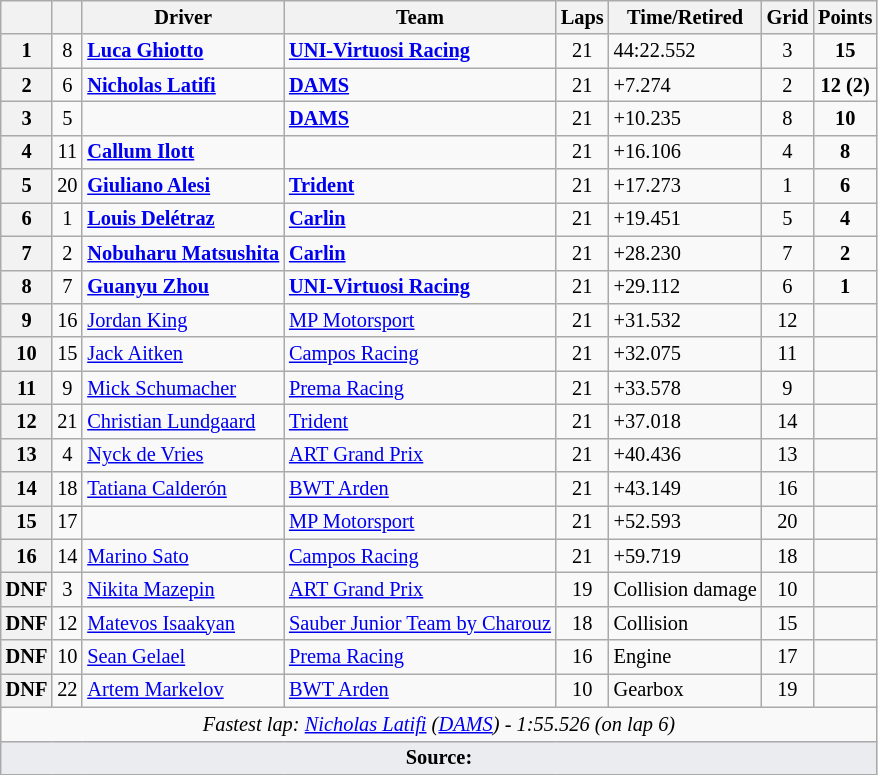<table class="wikitable" style="font-size: 85%;">
<tr>
<th></th>
<th></th>
<th>Driver</th>
<th>Team</th>
<th>Laps</th>
<th>Time/Retired</th>
<th>Grid</th>
<th>Points</th>
</tr>
<tr>
<th>1</th>
<td align="center">8</td>
<td> <strong><a href='#'>Luca Ghiotto</a></strong></td>
<td><strong><a href='#'>UNI-Virtuosi Racing</a></strong></td>
<td align="center">21</td>
<td>44:22.552</td>
<td align="center">3</td>
<td align="center"><strong>15</strong></td>
</tr>
<tr>
<th>2</th>
<td align="center">6</td>
<td> <strong><a href='#'>Nicholas Latifi</a></strong></td>
<td><strong><a href='#'>DAMS</a></strong></td>
<td align="center">21</td>
<td>+7.274</td>
<td align="center">2</td>
<td align="center"><strong>12 (2)</strong></td>
</tr>
<tr>
<th>3</th>
<td align="center">5</td>
<td></td>
<td><strong><a href='#'>DAMS</a></strong></td>
<td align="center">21</td>
<td>+10.235</td>
<td align="center">8</td>
<td align="center"><strong>10</strong></td>
</tr>
<tr>
<th>4</th>
<td align="center">11</td>
<td> <strong><a href='#'>Callum Ilott</a></strong></td>
<td><strong></strong></td>
<td align="center">21</td>
<td>+16.106</td>
<td align="center">4</td>
<td align="center"><strong>8</strong></td>
</tr>
<tr>
<th>5</th>
<td align="center">20</td>
<td> <strong><a href='#'>Giuliano Alesi</a></strong></td>
<td><strong><a href='#'>Trident</a></strong></td>
<td align="center">21</td>
<td>+17.273</td>
<td align="center">1</td>
<td align="center"><strong>6</strong></td>
</tr>
<tr>
<th>6</th>
<td align="center">1</td>
<td> <strong><a href='#'>Louis Delétraz</a></strong></td>
<td><strong><a href='#'>Carlin</a></strong></td>
<td align="center">21</td>
<td>+19.451</td>
<td align="center">5</td>
<td align="center"><strong>4</strong></td>
</tr>
<tr>
<th>7</th>
<td align="center">2</td>
<td> <strong><a href='#'>Nobuharu Matsushita</a></strong></td>
<td><strong><a href='#'>Carlin</a></strong></td>
<td align="center">21</td>
<td>+28.230</td>
<td align="center">7</td>
<td align="center"><strong>2</strong></td>
</tr>
<tr>
<th>8</th>
<td align="center">7</td>
<td> <strong><a href='#'>Guanyu Zhou</a></strong></td>
<td><strong><a href='#'>UNI-Virtuosi Racing</a></strong></td>
<td align="center">21</td>
<td>+29.112</td>
<td align="center">6</td>
<td align="center"><strong>1</strong></td>
</tr>
<tr>
<th>9</th>
<td align="center">16</td>
<td> <a href='#'>Jordan King</a></td>
<td><a href='#'>MP Motorsport</a></td>
<td align="center">21</td>
<td>+31.532</td>
<td align="center">12</td>
<td align="center"></td>
</tr>
<tr>
<th>10</th>
<td align="center">15</td>
<td> <a href='#'>Jack Aitken</a></td>
<td><a href='#'>Campos Racing</a></td>
<td align="center">21</td>
<td>+32.075</td>
<td align="center">11</td>
<td align="center"></td>
</tr>
<tr>
<th>11</th>
<td align="center">9</td>
<td> <a href='#'>Mick Schumacher</a></td>
<td><a href='#'>Prema Racing</a></td>
<td align="center">21</td>
<td>+33.578</td>
<td align="center">9</td>
<td align="center"></td>
</tr>
<tr>
<th>12</th>
<td align="center">21</td>
<td> <a href='#'>Christian Lundgaard</a></td>
<td><a href='#'>Trident</a></td>
<td align="center">21</td>
<td>+37.018</td>
<td align="center">14</td>
<td align="center"></td>
</tr>
<tr>
<th>13</th>
<td align="center">4</td>
<td> <a href='#'>Nyck de Vries</a></td>
<td><a href='#'>ART Grand Prix</a></td>
<td align="center">21</td>
<td>+40.436</td>
<td align="center">13</td>
<td align="center"></td>
</tr>
<tr>
<th>14</th>
<td align="center">18</td>
<td> <a href='#'>Tatiana Calderón</a></td>
<td><a href='#'>BWT Arden</a></td>
<td align="center">21</td>
<td>+43.149</td>
<td align="center">16</td>
<td align="center"></td>
</tr>
<tr>
<th>15</th>
<td align="center">17</td>
<td></td>
<td><a href='#'>MP Motorsport</a></td>
<td align="center">21</td>
<td>+52.593</td>
<td align="center">20</td>
<td align="center"></td>
</tr>
<tr>
<th>16</th>
<td align="center">14</td>
<td> <a href='#'>Marino Sato</a></td>
<td><a href='#'>Campos Racing</a></td>
<td align="center">21</td>
<td>+59.719</td>
<td align="center">18</td>
<td align="center"></td>
</tr>
<tr>
<th>DNF</th>
<td align="center">3</td>
<td> <a href='#'>Nikita Mazepin</a></td>
<td><a href='#'>ART Grand Prix</a></td>
<td align="center">19</td>
<td>Collision damage</td>
<td align="center">10</td>
<td align="center"></td>
</tr>
<tr>
<th>DNF</th>
<td align="center">12</td>
<td> <a href='#'>Matevos Isaakyan</a></td>
<td><a href='#'>Sauber Junior Team by Charouz</a></td>
<td align="center">18</td>
<td>Collision</td>
<td align="center">15</td>
<td align="center"></td>
</tr>
<tr>
<th>DNF</th>
<td align="center">10</td>
<td> <a href='#'>Sean Gelael</a></td>
<td><a href='#'>Prema Racing</a></td>
<td align="center">16</td>
<td>Engine</td>
<td align="center">17</td>
<td align="center"></td>
</tr>
<tr>
<th>DNF</th>
<td align="center">22</td>
<td> <a href='#'>Artem Markelov</a></td>
<td><a href='#'>BWT Arden</a></td>
<td align="center">10</td>
<td>Gearbox</td>
<td align="center">19</td>
<td align="center"></td>
</tr>
<tr>
<td colspan="8" align="center"><em>Fastest lap: <a href='#'>Nicholas Latifi</a> (<a href='#'>DAMS</a>) - 1:55.526 (on lap 6)</em></td>
</tr>
<tr>
<td colspan="8" style="background:#eaecf0; text-align:center;"><strong>Source:</strong></td>
</tr>
</table>
